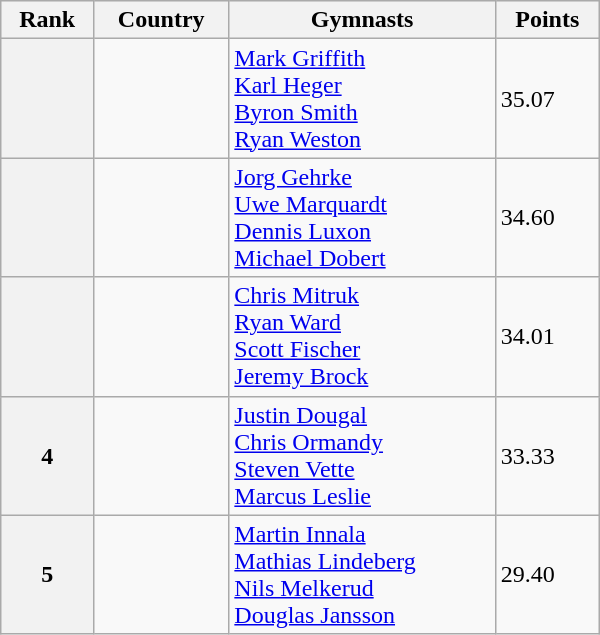<table class="wikitable" width=400>
<tr bgcolor="#efefef">
<th>Rank</th>
<th>Country</th>
<th>Gymnasts</th>
<th>Points</th>
</tr>
<tr>
<th></th>
<td></td>
<td><a href='#'>Mark Griffith</a> <br> <a href='#'>Karl Heger</a> <br> <a href='#'>Byron Smith</a> <br> <a href='#'>Ryan Weston</a></td>
<td>35.07</td>
</tr>
<tr>
<th></th>
<td></td>
<td><a href='#'>Jorg Gehrke</a> <br> <a href='#'>Uwe Marquardt</a> <br> <a href='#'>Dennis Luxon</a><br> <a href='#'>Michael Dobert</a></td>
<td>34.60</td>
</tr>
<tr>
<th></th>
<td></td>
<td><a href='#'>Chris Mitruk</a> <br> <a href='#'>Ryan Ward</a> <br> <a href='#'>Scott Fischer</a><br> <a href='#'>Jeremy Brock</a></td>
<td>34.01</td>
</tr>
<tr>
<th>4</th>
<td></td>
<td><a href='#'>Justin Dougal</a> <br> <a href='#'>Chris Ormandy</a> <br> <a href='#'>Steven Vette</a><br> <a href='#'>Marcus Leslie</a></td>
<td>33.33</td>
</tr>
<tr>
<th>5</th>
<td></td>
<td><a href='#'>Martin Innala</a> <br> <a href='#'>Mathias Lindeberg</a> <br> <a href='#'>Nils Melkerud</a><br> <a href='#'>Douglas Jansson</a></td>
<td>29.40</td>
</tr>
</table>
